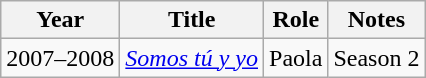<table class="wikitable">
<tr>
<th>Year</th>
<th>Title</th>
<th>Role</th>
<th>Notes</th>
</tr>
<tr>
<td>2007–2008</td>
<td><em><a href='#'>Somos tú y yo</a></em></td>
<td>Paola</td>
<td>Season 2</td>
</tr>
</table>
